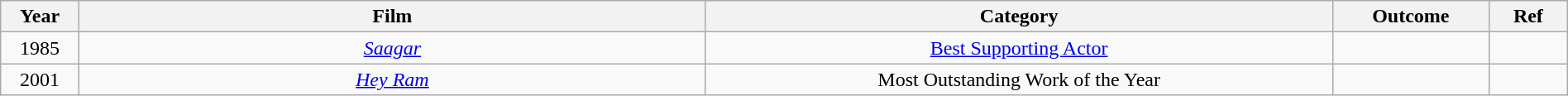<table class="wikitable" style="width:100%;">
<tr>
<th width=5%>Year</th>
<th style="width:40%;">Film</th>
<th style="width:40%;">Category</th>
<th style="width:10%;">Outcome</th>
<th style="width:5%;">Ref</th>
</tr>
<tr>
<td style="text-align:center;">1985</td>
<td style="text-align:center;"><em><a href='#'>Saagar</a></em></td>
<td style="text-align:center;"><a href='#'>Best Supporting Actor</a></td>
<td></td>
<td></td>
</tr>
<tr>
<td style="text-align:center;">2001</td>
<td style="text-align:center;"><em><a href='#'>Hey Ram</a></em></td>
<td style="text-align:center;">Most Outstanding Work of the Year</td>
<td></td>
<td></td>
</tr>
</table>
